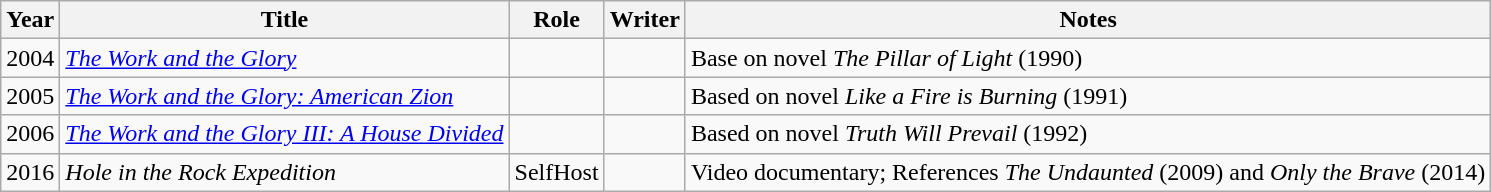<table class="wikitable">
<tr>
<th>Year</th>
<th>Title</th>
<th>Role</th>
<th>Writer</th>
<th>Notes</th>
</tr>
<tr>
<td>2004</td>
<td><em><a href='#'>The Work and the Glory</a></em></td>
<td></td>
<td></td>
<td>Base on novel <em>The Pillar of Light</em> (1990)</td>
</tr>
<tr>
<td>2005</td>
<td><em><a href='#'>The Work and the Glory: American Zion</a></em></td>
<td></td>
<td></td>
<td>Based on novel <em>Like a Fire is Burning</em> (1991)</td>
</tr>
<tr>
<td>2006</td>
<td><em><a href='#'>The Work and the Glory III: A House Divided</a></em></td>
<td></td>
<td></td>
<td>Based on novel <em>Truth Will Prevail</em> (1992)</td>
</tr>
<tr>
<td>2016</td>
<td><em>Hole in the Rock Expedition</em></td>
<td>SelfHost</td>
<td></td>
<td>Video documentary; References <em>The Undaunted</em> (2009) and <em>Only the Brave</em> (2014)</td>
</tr>
</table>
